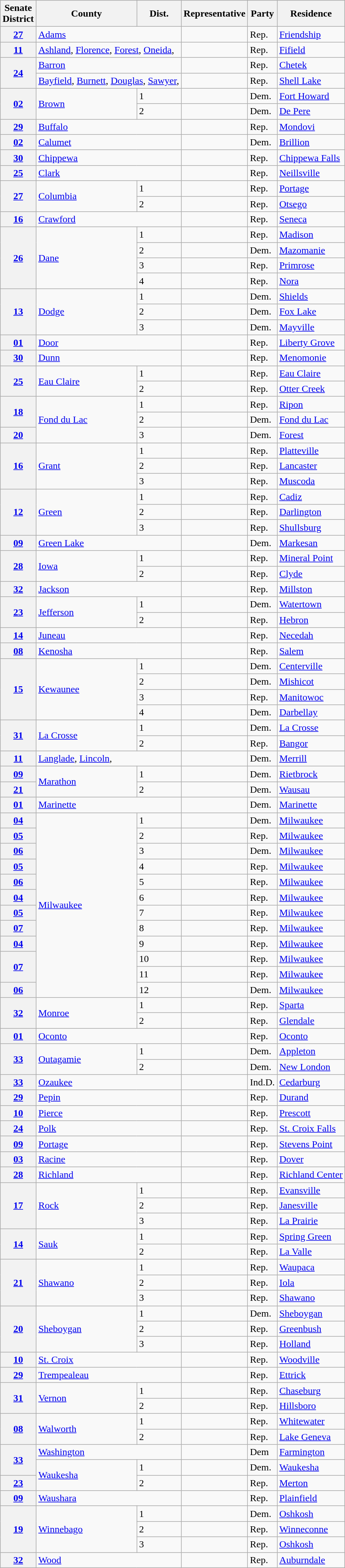<table class="wikitable sortable">
<tr>
<th>Senate<br>District</th>
<th>County</th>
<th>Dist.</th>
<th>Representative</th>
<th>Party</th>
<th>Residence</th>
</tr>
<tr>
<th><a href='#'>27</a></th>
<td text-align="left" colspan="2"><a href='#'>Adams</a> </td>
<td></td>
<td>Rep.</td>
<td><a href='#'>Friendship</a></td>
</tr>
<tr>
<th><a href='#'>11</a></th>
<td text-align="left" colspan="2"><a href='#'>Ashland</a>, <a href='#'>Florence</a>, <a href='#'>Forest</a>, <a href='#'>Oneida</a>, </td>
<td></td>
<td>Rep.</td>
<td><a href='#'>Fifield</a></td>
</tr>
<tr>
<th rowspan="2"><a href='#'>24</a></th>
<td text-align="left" colspan="2"><a href='#'>Barron</a></td>
<td></td>
<td>Rep.</td>
<td><a href='#'>Chetek</a></td>
</tr>
<tr>
<td text-align="left" colspan="2"><a href='#'>Bayfield</a>, <a href='#'>Burnett</a>, <a href='#'>Douglas</a>, <a href='#'>Sawyer</a>, </td>
<td></td>
<td>Rep.</td>
<td><a href='#'>Shell Lake</a></td>
</tr>
<tr>
<th rowspan="2"><a href='#'>02</a></th>
<td text-align="left" rowspan="2"><a href='#'>Brown</a></td>
<td>1</td>
<td></td>
<td>Dem.</td>
<td><a href='#'>Fort Howard</a></td>
</tr>
<tr>
<td>2</td>
<td></td>
<td>Dem.</td>
<td><a href='#'>De Pere</a></td>
</tr>
<tr>
<th><a href='#'>29</a></th>
<td text-align="left" colspan="2"><a href='#'>Buffalo</a></td>
<td></td>
<td>Rep.</td>
<td><a href='#'>Mondovi</a></td>
</tr>
<tr>
<th><a href='#'>02</a></th>
<td text-align="left" colspan="2"><a href='#'>Calumet</a></td>
<td></td>
<td>Dem.</td>
<td><a href='#'>Brillion</a></td>
</tr>
<tr>
<th><a href='#'>30</a></th>
<td text-align="left" colspan="2"><a href='#'>Chippewa</a></td>
<td></td>
<td>Rep.</td>
<td><a href='#'>Chippewa Falls</a></td>
</tr>
<tr>
<th><a href='#'>25</a></th>
<td text-align="left" colspan="2"><a href='#'>Clark</a></td>
<td></td>
<td>Rep.</td>
<td><a href='#'>Neillsville</a></td>
</tr>
<tr>
<th rowspan="2"><a href='#'>27</a></th>
<td text-align="left" rowspan="2"><a href='#'>Columbia</a></td>
<td>1</td>
<td></td>
<td>Rep.</td>
<td><a href='#'>Portage</a></td>
</tr>
<tr>
<td>2</td>
<td></td>
<td>Rep.</td>
<td><a href='#'>Otsego</a></td>
</tr>
<tr>
<th><a href='#'>16</a></th>
<td text-align="left" colspan="2"><a href='#'>Crawford</a></td>
<td></td>
<td>Rep.</td>
<td><a href='#'>Seneca</a></td>
</tr>
<tr>
<th rowspan="4"><a href='#'>26</a></th>
<td text-align="left" rowspan="4"><a href='#'>Dane</a></td>
<td>1</td>
<td></td>
<td>Rep.</td>
<td><a href='#'>Madison</a></td>
</tr>
<tr>
<td>2</td>
<td></td>
<td>Dem.</td>
<td><a href='#'>Mazomanie</a></td>
</tr>
<tr>
<td>3</td>
<td></td>
<td>Rep.</td>
<td><a href='#'>Primrose</a></td>
</tr>
<tr>
<td>4</td>
<td></td>
<td>Rep.</td>
<td><a href='#'>Nora</a></td>
</tr>
<tr>
<th rowspan="3"><a href='#'>13</a></th>
<td text-align="left" rowspan="3"><a href='#'>Dodge</a></td>
<td>1</td>
<td></td>
<td>Dem.</td>
<td><a href='#'>Shields</a></td>
</tr>
<tr>
<td>2</td>
<td></td>
<td>Dem.</td>
<td><a href='#'>Fox Lake</a></td>
</tr>
<tr>
<td>3</td>
<td></td>
<td>Dem.</td>
<td><a href='#'>Mayville</a></td>
</tr>
<tr>
<th><a href='#'>01</a></th>
<td text-align="left" colspan="2"><a href='#'>Door</a></td>
<td></td>
<td>Rep.</td>
<td><a href='#'>Liberty Grove</a></td>
</tr>
<tr>
<th><a href='#'>30</a></th>
<td text-align="left" colspan="2"><a href='#'>Dunn</a></td>
<td></td>
<td>Rep.</td>
<td><a href='#'>Menomonie</a></td>
</tr>
<tr>
<th rowspan="2"><a href='#'>25</a></th>
<td rowspan="2" text-align="left"><a href='#'>Eau Claire</a></td>
<td>1</td>
<td></td>
<td>Rep.</td>
<td><a href='#'>Eau Claire</a></td>
</tr>
<tr>
<td>2</td>
<td></td>
<td>Rep.</td>
<td><a href='#'>Otter Creek</a></td>
</tr>
<tr>
<th rowspan="2"><a href='#'>18</a></th>
<td text-align="left" rowspan="3"><a href='#'>Fond du Lac</a></td>
<td>1</td>
<td></td>
<td>Rep.</td>
<td><a href='#'>Ripon</a></td>
</tr>
<tr>
<td>2</td>
<td></td>
<td>Dem.</td>
<td><a href='#'>Fond du Lac</a></td>
</tr>
<tr>
<th><a href='#'>20</a></th>
<td>3</td>
<td></td>
<td>Dem.</td>
<td><a href='#'>Forest</a></td>
</tr>
<tr>
<th rowspan="3"><a href='#'>16</a></th>
<td text-align="left" rowspan="3"><a href='#'>Grant</a></td>
<td>1</td>
<td></td>
<td>Rep.</td>
<td><a href='#'>Platteville</a></td>
</tr>
<tr>
<td>2</td>
<td></td>
<td>Rep.</td>
<td><a href='#'>Lancaster</a></td>
</tr>
<tr>
<td>3</td>
<td></td>
<td>Rep.</td>
<td><a href='#'>Muscoda</a></td>
</tr>
<tr>
<th rowspan="3"><a href='#'>12</a></th>
<td text-align="left" rowspan="3"><a href='#'>Green</a> </td>
<td>1</td>
<td></td>
<td>Rep.</td>
<td><a href='#'>Cadiz</a></td>
</tr>
<tr>
<td>2</td>
<td></td>
<td>Rep.</td>
<td><a href='#'>Darlington</a></td>
</tr>
<tr>
<td>3</td>
<td></td>
<td>Rep.</td>
<td><a href='#'>Shullsburg</a></td>
</tr>
<tr>
<th><a href='#'>09</a></th>
<td text-align="left" colspan="2"><a href='#'>Green Lake</a></td>
<td></td>
<td>Dem.</td>
<td><a href='#'>Markesan</a></td>
</tr>
<tr>
<th rowspan="2"><a href='#'>28</a></th>
<td text-align="left" rowspan="2"><a href='#'>Iowa</a></td>
<td>1</td>
<td></td>
<td>Rep.</td>
<td><a href='#'>Mineral Point</a></td>
</tr>
<tr>
<td>2</td>
<td></td>
<td>Rep.</td>
<td><a href='#'>Clyde</a></td>
</tr>
<tr>
<th><a href='#'>32</a></th>
<td text-align="left" colspan="2"><a href='#'>Jackson</a></td>
<td></td>
<td>Rep.</td>
<td><a href='#'>Millston</a></td>
</tr>
<tr>
<th rowspan="2"><a href='#'>23</a></th>
<td text-align="left" rowspan="2"><a href='#'>Jefferson</a></td>
<td>1</td>
<td></td>
<td>Dem.</td>
<td><a href='#'>Watertown</a></td>
</tr>
<tr>
<td>2</td>
<td></td>
<td>Rep.</td>
<td><a href='#'>Hebron</a></td>
</tr>
<tr>
<th><a href='#'>14</a></th>
<td text-align="left" colspan="2"><a href='#'>Juneau</a></td>
<td></td>
<td>Rep.</td>
<td><a href='#'>Necedah</a></td>
</tr>
<tr>
<th><a href='#'>08</a></th>
<td text-align="left" colspan="2"><a href='#'>Kenosha</a></td>
<td></td>
<td>Rep.</td>
<td><a href='#'>Salem</a></td>
</tr>
<tr>
<th rowspan="4"><a href='#'>15</a></th>
<td text-align="left" rowspan="4"><a href='#'>Kewaunee</a> </td>
<td>1</td>
<td></td>
<td>Dem.</td>
<td><a href='#'>Centerville</a></td>
</tr>
<tr>
<td>2</td>
<td></td>
<td>Dem.</td>
<td><a href='#'>Mishicot</a></td>
</tr>
<tr>
<td>3</td>
<td></td>
<td>Rep.</td>
<td><a href='#'>Manitowoc</a></td>
</tr>
<tr>
<td>4</td>
<td></td>
<td>Dem.</td>
<td><a href='#'>Darbellay</a></td>
</tr>
<tr>
<th rowspan="2"><a href='#'>31</a></th>
<td text-align="left" rowspan="2"><a href='#'>La Crosse</a></td>
<td>1</td>
<td></td>
<td>Dem.</td>
<td><a href='#'>La Crosse</a></td>
</tr>
<tr>
<td>2</td>
<td></td>
<td>Rep.</td>
<td><a href='#'>Bangor</a></td>
</tr>
<tr>
<th><a href='#'>11</a></th>
<td text-align="left" colspan="2"><a href='#'>Langlade</a>, <a href='#'>Lincoln</a>, </td>
<td></td>
<td>Dem.</td>
<td><a href='#'>Merrill</a></td>
</tr>
<tr>
<th><a href='#'>09</a></th>
<td text-align="left" rowspan="2"><a href='#'>Marathon</a></td>
<td>1</td>
<td></td>
<td>Dem.</td>
<td><a href='#'>Rietbrock</a></td>
</tr>
<tr>
<th><a href='#'>21</a></th>
<td>2</td>
<td></td>
<td>Dem.</td>
<td><a href='#'>Wausau</a></td>
</tr>
<tr>
<th><a href='#'>01</a></th>
<td text-align="left" colspan="2"><a href='#'>Marinette</a></td>
<td></td>
<td>Dem.</td>
<td><a href='#'>Marinette</a></td>
</tr>
<tr>
<th><a href='#'>04</a></th>
<td text-align="left" rowspan="12"><a href='#'>Milwaukee</a></td>
<td>1</td>
<td></td>
<td>Dem.</td>
<td><a href='#'>Milwaukee</a></td>
</tr>
<tr>
<th><a href='#'>05</a></th>
<td>2</td>
<td></td>
<td>Rep.</td>
<td><a href='#'>Milwaukee</a></td>
</tr>
<tr>
<th><a href='#'>06</a></th>
<td>3</td>
<td></td>
<td>Dem.</td>
<td><a href='#'>Milwaukee</a></td>
</tr>
<tr>
<th><a href='#'>05</a></th>
<td>4</td>
<td></td>
<td>Rep.</td>
<td><a href='#'>Milwaukee</a></td>
</tr>
<tr>
<th><a href='#'>06</a></th>
<td>5</td>
<td></td>
<td>Rep.</td>
<td><a href='#'>Milwaukee</a></td>
</tr>
<tr>
<th><a href='#'>04</a></th>
<td>6</td>
<td></td>
<td>Rep.</td>
<td><a href='#'>Milwaukee</a></td>
</tr>
<tr>
<th><a href='#'>05</a></th>
<td>7</td>
<td></td>
<td>Rep.</td>
<td><a href='#'>Milwaukee</a></td>
</tr>
<tr>
<th><a href='#'>07</a></th>
<td>8</td>
<td></td>
<td>Rep.</td>
<td><a href='#'>Milwaukee</a></td>
</tr>
<tr>
<th><a href='#'>04</a></th>
<td>9</td>
<td></td>
<td>Rep.</td>
<td><a href='#'>Milwaukee</a></td>
</tr>
<tr>
<th rowspan="2"><a href='#'>07</a></th>
<td>10</td>
<td></td>
<td>Rep.</td>
<td><a href='#'>Milwaukee</a></td>
</tr>
<tr>
<td>11</td>
<td></td>
<td>Rep.</td>
<td><a href='#'>Milwaukee</a></td>
</tr>
<tr>
<th><a href='#'>06</a></th>
<td>12</td>
<td></td>
<td>Dem.</td>
<td><a href='#'>Milwaukee</a></td>
</tr>
<tr>
<th rowspan="2"><a href='#'>32</a></th>
<td text-align="left" rowspan="2"><a href='#'>Monroe</a></td>
<td>1</td>
<td></td>
<td>Rep.</td>
<td><a href='#'>Sparta</a></td>
</tr>
<tr>
<td>2</td>
<td></td>
<td>Rep.</td>
<td><a href='#'>Glendale</a></td>
</tr>
<tr>
<th><a href='#'>01</a></th>
<td text-align="left" colspan="2"><a href='#'>Oconto</a></td>
<td></td>
<td>Rep.</td>
<td><a href='#'>Oconto</a></td>
</tr>
<tr>
<th rowspan="2"><a href='#'>33</a></th>
<td text-align="left" rowspan="2"><a href='#'>Outagamie</a></td>
<td>1</td>
<td></td>
<td>Dem.</td>
<td><a href='#'>Appleton</a></td>
</tr>
<tr>
<td>2</td>
<td></td>
<td>Dem.</td>
<td><a href='#'>New London</a></td>
</tr>
<tr>
<th><a href='#'>33</a></th>
<td text-align="left" colspan="2"><a href='#'>Ozaukee</a></td>
<td></td>
<td>Ind.D.</td>
<td><a href='#'>Cedarburg</a></td>
</tr>
<tr>
<th><a href='#'>29</a></th>
<td text-align="left" colspan="2"><a href='#'>Pepin</a></td>
<td></td>
<td>Rep.</td>
<td><a href='#'>Durand</a></td>
</tr>
<tr>
<th><a href='#'>10</a></th>
<td text-align="left" colspan="2"><a href='#'>Pierce</a></td>
<td></td>
<td>Rep.</td>
<td><a href='#'>Prescott</a></td>
</tr>
<tr>
<th><a href='#'>24</a></th>
<td text-align="left" colspan="2"><a href='#'>Polk</a></td>
<td></td>
<td>Rep.</td>
<td><a href='#'>St. Croix Falls</a></td>
</tr>
<tr>
<th><a href='#'>09</a></th>
<td text-align="left" colspan="2"><a href='#'>Portage</a></td>
<td></td>
<td>Rep.</td>
<td><a href='#'>Stevens Point</a></td>
</tr>
<tr>
<th><a href='#'>03</a></th>
<td text-align="left" colspan="2"><a href='#'>Racine</a></td>
<td></td>
<td>Rep.</td>
<td><a href='#'>Dover</a></td>
</tr>
<tr>
<th><a href='#'>28</a></th>
<td text-align="left" colspan="2"><a href='#'>Richland</a></td>
<td></td>
<td>Rep.</td>
<td><a href='#'>Richland Center</a></td>
</tr>
<tr>
<th rowspan="3"><a href='#'>17</a></th>
<td text-align="left" rowspan="3"><a href='#'>Rock</a></td>
<td>1</td>
<td></td>
<td>Rep.</td>
<td><a href='#'>Evansville</a></td>
</tr>
<tr>
<td>2</td>
<td></td>
<td>Rep.</td>
<td><a href='#'>Janesville</a></td>
</tr>
<tr>
<td>3</td>
<td></td>
<td>Rep.</td>
<td><a href='#'>La Prairie</a></td>
</tr>
<tr>
<th rowspan="2"><a href='#'>14</a></th>
<td text-align="left" rowspan="2"><a href='#'>Sauk</a></td>
<td>1</td>
<td></td>
<td>Rep.</td>
<td><a href='#'>Spring Green</a></td>
</tr>
<tr>
<td>2</td>
<td></td>
<td>Rep.</td>
<td><a href='#'>La Valle</a></td>
</tr>
<tr>
<th rowspan="3"><a href='#'>21</a></th>
<td text-align="left" rowspan="3"><a href='#'>Shawano</a> </td>
<td>1</td>
<td></td>
<td>Rep.</td>
<td><a href='#'>Waupaca</a></td>
</tr>
<tr>
<td>2</td>
<td></td>
<td>Rep.</td>
<td><a href='#'>Iola</a></td>
</tr>
<tr>
<td>3</td>
<td></td>
<td>Rep.</td>
<td><a href='#'>Shawano</a></td>
</tr>
<tr>
<th rowspan="3"><a href='#'>20</a></th>
<td text-align="left" rowspan="3"><a href='#'>Sheboygan</a></td>
<td>1</td>
<td></td>
<td>Dem.</td>
<td><a href='#'>Sheboygan</a></td>
</tr>
<tr>
<td>2</td>
<td></td>
<td>Rep.</td>
<td><a href='#'>Greenbush</a></td>
</tr>
<tr>
<td>3</td>
<td></td>
<td>Rep.</td>
<td><a href='#'>Holland</a></td>
</tr>
<tr>
<th><a href='#'>10</a></th>
<td text-align="left" colspan="2"><a href='#'>St. Croix</a></td>
<td></td>
<td>Rep.</td>
<td><a href='#'>Woodville</a></td>
</tr>
<tr>
<th><a href='#'>29</a></th>
<td text-align="left" colspan="2"><a href='#'>Trempealeau</a></td>
<td></td>
<td>Rep.</td>
<td><a href='#'>Ettrick</a></td>
</tr>
<tr>
<th rowspan="2"><a href='#'>31</a></th>
<td text-align="left" rowspan="2"><a href='#'>Vernon</a></td>
<td>1</td>
<td></td>
<td>Rep.</td>
<td><a href='#'>Chaseburg</a></td>
</tr>
<tr>
<td>2</td>
<td></td>
<td>Rep.</td>
<td><a href='#'>Hillsboro</a></td>
</tr>
<tr>
<th rowspan="2"><a href='#'>08</a></th>
<td text-align="left" rowspan="2"><a href='#'>Walworth</a></td>
<td>1</td>
<td></td>
<td>Rep.</td>
<td><a href='#'>Whitewater</a></td>
</tr>
<tr>
<td>2</td>
<td></td>
<td>Rep.</td>
<td><a href='#'>Lake Geneva</a></td>
</tr>
<tr>
<th rowspan="2"><a href='#'>33</a></th>
<td text-align="left" colspan="2"><a href='#'>Washington</a></td>
<td></td>
<td>Dem</td>
<td><a href='#'>Farmington</a></td>
</tr>
<tr>
<td text-align="left" rowspan="2"><a href='#'>Waukesha</a></td>
<td>1</td>
<td></td>
<td>Dem.</td>
<td><a href='#'>Waukesha</a></td>
</tr>
<tr>
<th><a href='#'>23</a></th>
<td>2</td>
<td></td>
<td>Rep.</td>
<td><a href='#'>Merton</a></td>
</tr>
<tr>
<th><a href='#'>09</a></th>
<td text-align="left" colspan="2"><a href='#'>Waushara</a></td>
<td></td>
<td>Rep.</td>
<td><a href='#'>Plainfield</a></td>
</tr>
<tr>
<th rowspan="3"><a href='#'>19</a></th>
<td text-align="left" rowspan="3"><a href='#'>Winnebago</a></td>
<td>1</td>
<td></td>
<td>Dem.</td>
<td><a href='#'>Oshkosh</a></td>
</tr>
<tr>
<td>2</td>
<td></td>
<td>Rep.</td>
<td><a href='#'>Winneconne</a></td>
</tr>
<tr>
<td>3</td>
<td></td>
<td>Rep.</td>
<td><a href='#'>Oshkosh</a></td>
</tr>
<tr>
<th><a href='#'>32</a></th>
<td text-align="left" colspan="2"><a href='#'>Wood</a></td>
<td></td>
<td>Rep.</td>
<td><a href='#'>Auburndale</a></td>
</tr>
</table>
